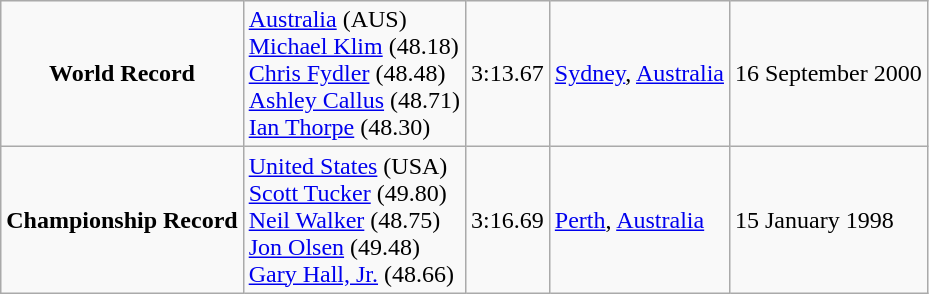<table class="wikitable" border="1" align="center">
<tr>
<td align="center"><strong>World Record</strong></td>
<td> <a href='#'>Australia</a> (AUS)<br><a href='#'>Michael Klim</a> (48.18)<br><a href='#'>Chris Fydler</a> (48.48)<br><a href='#'>Ashley Callus</a> (48.71)<br><a href='#'>Ian Thorpe</a> (48.30)</td>
<td>3:13.67</td>
<td><a href='#'>Sydney</a>, <a href='#'>Australia</a></td>
<td>16 September 2000</td>
</tr>
<tr>
<td align="center"><strong>Championship Record</strong></td>
<td> <a href='#'>United States</a> (USA)<br><a href='#'>Scott Tucker</a> (49.80)<br><a href='#'>Neil Walker</a> (48.75)<br><a href='#'>Jon Olsen</a> (49.48)<br><a href='#'>Gary Hall, Jr.</a> (48.66)</td>
<td>3:16.69</td>
<td><a href='#'>Perth</a>, <a href='#'>Australia</a></td>
<td>15 January 1998</td>
</tr>
</table>
